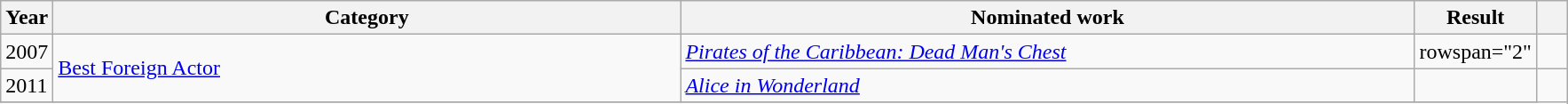<table class=wikitable>
<tr>
<th style="width:1em;">Year</th>
<th style="width:29em;">Category</th>
<th style="width:34em;">Nominated work</th>
<th style="width:5em;">Result</th>
<th style="width:1em;"></th>
</tr>
<tr>
<td>2007</td>
<td rowspan="2"><a href='#'>Best Foreign Actor</a></td>
<td><em><a href='#'>Pirates of the Caribbean: Dead Man's Chest</a></em></td>
<td>rowspan="2" </td>
<td></td>
</tr>
<tr>
<td>2011</td>
<td><em><a href='#'>Alice in Wonderland</a></em></td>
<td></td>
</tr>
<tr>
</tr>
</table>
